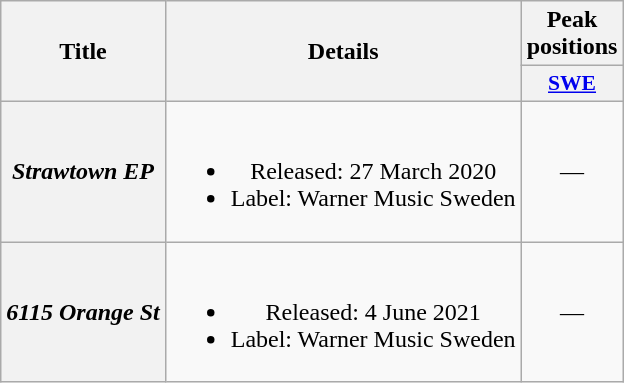<table class="wikitable plainrowheaders" style="text-align:center">
<tr>
<th scope="col" rowspan="2">Title</th>
<th scope="col" rowspan="2">Details</th>
<th scope="col" colspan="1">Peak positions</th>
</tr>
<tr>
<th scope="col" style="width:3em;font-size:90%;"><a href='#'>SWE</a><br></th>
</tr>
<tr>
<th scope="row"><em>Strawtown EP</em></th>
<td><br><ul><li>Released: 27 March 2020</li><li>Label: Warner Music Sweden</li></ul></td>
<td>—</td>
</tr>
<tr>
<th scope="row"><em>6115 Orange St</em></th>
<td><br><ul><li>Released: 4 June 2021</li><li>Label: Warner Music Sweden</li></ul></td>
<td>—</td>
</tr>
</table>
